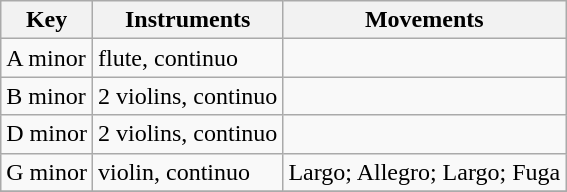<table class="wikitable">
<tr>
<th>Key</th>
<th>Instruments</th>
<th>Movements</th>
</tr>
<tr>
<td>A minor</td>
<td>flute, continuo</td>
<td></td>
</tr>
<tr>
<td>B minor</td>
<td>2 violins, continuo</td>
<td></td>
</tr>
<tr>
<td>D minor</td>
<td>2 violins, continuo</td>
<td></td>
</tr>
<tr>
<td>G minor</td>
<td>violin, continuo</td>
<td>Largo; Allegro; Largo; Fuga</td>
</tr>
<tr>
</tr>
</table>
